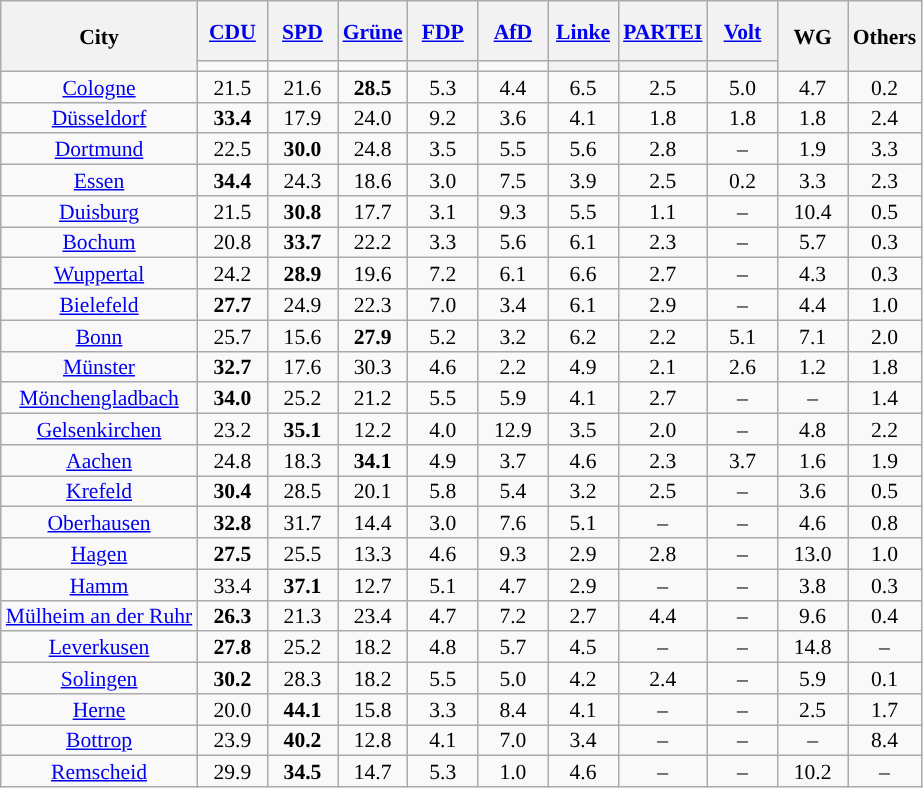<table class=wikitable style="text-align:center; font-size:90%; line-height:14px">
<tr style="height:40px;">
<th rowspan=2>City</th>
<th style="width:40px;"><a href='#'>CDU</a></th>
<th style="width:40px;"><a href='#'>SPD</a></th>
<th style="width:40px;"><a href='#'>Grüne</a></th>
<th style="width:40px;"><a href='#'>FDP</a></th>
<th style="width:40px;"><a href='#'>AfD</a></th>
<th style="width:40px;"><a href='#'>Linke</a></th>
<th style="width:40px;"><a href='#'>PARTEI</a></th>
<th style="width:40px;"><a href='#'>Volt</a></th>
<th class="unsortable" style="width:40px;" rowspan="2">WG</th>
<th class="unsortable" style="width:40px;" rowspan="2">Others</th>
</tr>
<tr>
<td style="background:"></td>
<td style="background:"></td>
<td style="background:"></td>
<th style="background:"></th>
<td style="background:"></td>
<th style="background:"></th>
<th style="background:"></th>
<th style="background:"></th>
</tr>
<tr>
<td><a href='#'>Cologne</a></td>
<td>21.5</td>
<td>21.6</td>
<td><strong>28.5</strong></td>
<td>5.3</td>
<td>4.4</td>
<td>6.5</td>
<td>2.5</td>
<td>5.0</td>
<td>4.7</td>
<td>0.2</td>
</tr>
<tr>
<td><a href='#'>Düsseldorf</a></td>
<td><strong>33.4</strong></td>
<td>17.9</td>
<td>24.0</td>
<td>9.2</td>
<td>3.6</td>
<td>4.1</td>
<td>1.8</td>
<td>1.8</td>
<td>1.8</td>
<td>2.4</td>
</tr>
<tr>
<td><a href='#'>Dortmund</a></td>
<td>22.5</td>
<td><strong>30.0</strong></td>
<td>24.8</td>
<td>3.5</td>
<td>5.5</td>
<td>5.6</td>
<td>2.8</td>
<td>–</td>
<td>1.9</td>
<td>3.3</td>
</tr>
<tr>
<td><a href='#'>Essen</a></td>
<td><strong>34.4</strong></td>
<td>24.3</td>
<td>18.6</td>
<td>3.0</td>
<td>7.5</td>
<td>3.9</td>
<td>2.5</td>
<td>0.2</td>
<td>3.3</td>
<td>2.3</td>
</tr>
<tr>
<td><a href='#'>Duisburg</a></td>
<td>21.5</td>
<td><strong>30.8</strong></td>
<td>17.7</td>
<td>3.1</td>
<td>9.3</td>
<td>5.5</td>
<td>1.1</td>
<td>–</td>
<td>10.4</td>
<td>0.5</td>
</tr>
<tr>
<td><a href='#'>Bochum</a></td>
<td>20.8</td>
<td><strong>33.7</strong></td>
<td>22.2</td>
<td>3.3</td>
<td>5.6</td>
<td>6.1</td>
<td>2.3</td>
<td>–</td>
<td>5.7</td>
<td>0.3</td>
</tr>
<tr>
<td><a href='#'>Wuppertal</a></td>
<td>24.2</td>
<td><strong>28.9</strong></td>
<td>19.6</td>
<td>7.2</td>
<td>6.1</td>
<td>6.6</td>
<td>2.7</td>
<td>–</td>
<td>4.3</td>
<td>0.3</td>
</tr>
<tr>
<td><a href='#'>Bielefeld</a></td>
<td><strong>27.7</strong></td>
<td>24.9</td>
<td>22.3</td>
<td>7.0</td>
<td>3.4</td>
<td>6.1</td>
<td>2.9</td>
<td>–</td>
<td>4.4</td>
<td>1.0</td>
</tr>
<tr>
<td><a href='#'>Bonn</a></td>
<td>25.7</td>
<td>15.6</td>
<td><strong>27.9</strong></td>
<td>5.2</td>
<td>3.2</td>
<td>6.2</td>
<td>2.2</td>
<td>5.1</td>
<td>7.1</td>
<td>2.0</td>
</tr>
<tr>
<td><a href='#'>Münster</a></td>
<td><strong>32.7</strong></td>
<td>17.6</td>
<td>30.3</td>
<td>4.6</td>
<td>2.2</td>
<td>4.9</td>
<td>2.1</td>
<td>2.6</td>
<td>1.2</td>
<td>1.8</td>
</tr>
<tr>
<td><a href='#'>Mönchengladbach</a></td>
<td><strong>34.0</strong></td>
<td>25.2</td>
<td>21.2</td>
<td>5.5</td>
<td>5.9</td>
<td>4.1</td>
<td>2.7</td>
<td>–</td>
<td>–</td>
<td>1.4</td>
</tr>
<tr>
<td><a href='#'>Gelsenkirchen</a></td>
<td>23.2</td>
<td><strong>35.1</strong></td>
<td>12.2</td>
<td>4.0</td>
<td>12.9</td>
<td>3.5</td>
<td>2.0</td>
<td>–</td>
<td>4.8</td>
<td>2.2</td>
</tr>
<tr>
<td><a href='#'>Aachen</a></td>
<td>24.8</td>
<td>18.3</td>
<td><strong>34.1</strong></td>
<td>4.9</td>
<td>3.7</td>
<td>4.6</td>
<td>2.3</td>
<td>3.7</td>
<td>1.6</td>
<td>1.9</td>
</tr>
<tr>
<td><a href='#'>Krefeld</a></td>
<td><strong>30.4</strong></td>
<td>28.5</td>
<td>20.1</td>
<td>5.8</td>
<td>5.4</td>
<td>3.2</td>
<td>2.5</td>
<td>–</td>
<td>3.6</td>
<td>0.5</td>
</tr>
<tr>
<td><a href='#'>Oberhausen</a></td>
<td><strong>32.8</strong></td>
<td>31.7</td>
<td>14.4</td>
<td>3.0</td>
<td>7.6</td>
<td>5.1</td>
<td>–</td>
<td>–</td>
<td>4.6</td>
<td>0.8</td>
</tr>
<tr>
<td><a href='#'>Hagen</a></td>
<td><strong>27.5</strong></td>
<td>25.5</td>
<td>13.3</td>
<td>4.6</td>
<td>9.3</td>
<td>2.9</td>
<td>2.8</td>
<td>–</td>
<td>13.0</td>
<td>1.0</td>
</tr>
<tr>
<td><a href='#'>Hamm</a></td>
<td>33.4</td>
<td><strong>37.1</strong></td>
<td>12.7</td>
<td>5.1</td>
<td>4.7</td>
<td>2.9</td>
<td>–</td>
<td>–</td>
<td>3.8</td>
<td>0.3</td>
</tr>
<tr>
<td><a href='#'>Mülheim an der Ruhr</a></td>
<td><strong>26.3</strong></td>
<td>21.3</td>
<td>23.4</td>
<td>4.7</td>
<td>7.2</td>
<td>2.7</td>
<td>4.4</td>
<td>–</td>
<td>9.6</td>
<td>0.4</td>
</tr>
<tr>
<td><a href='#'>Leverkusen</a></td>
<td><strong>27.8</strong></td>
<td>25.2</td>
<td>18.2</td>
<td>4.8</td>
<td>5.7</td>
<td>4.5</td>
<td>–</td>
<td>–</td>
<td>14.8</td>
<td>–</td>
</tr>
<tr>
<td><a href='#'>Solingen</a></td>
<td><strong>30.2</strong></td>
<td>28.3</td>
<td>18.2</td>
<td>5.5</td>
<td>5.0</td>
<td>4.2</td>
<td>2.4</td>
<td>–</td>
<td>5.9</td>
<td>0.1</td>
</tr>
<tr>
<td><a href='#'>Herne</a></td>
<td>20.0</td>
<td><strong>44.1</strong></td>
<td>15.8</td>
<td>3.3</td>
<td>8.4</td>
<td>4.1</td>
<td>–</td>
<td>–</td>
<td>2.5</td>
<td>1.7</td>
</tr>
<tr>
<td><a href='#'>Bottrop</a></td>
<td>23.9</td>
<td><strong>40.2</strong></td>
<td>12.8</td>
<td>4.1</td>
<td>7.0</td>
<td>3.4</td>
<td>–</td>
<td>–</td>
<td>–</td>
<td>8.4</td>
</tr>
<tr>
<td><a href='#'>Remscheid</a></td>
<td>29.9</td>
<td><strong>34.5</strong></td>
<td>14.7</td>
<td>5.3</td>
<td>1.0</td>
<td>4.6</td>
<td>–</td>
<td>–</td>
<td>10.2</td>
<td>–</td>
</tr>
</table>
